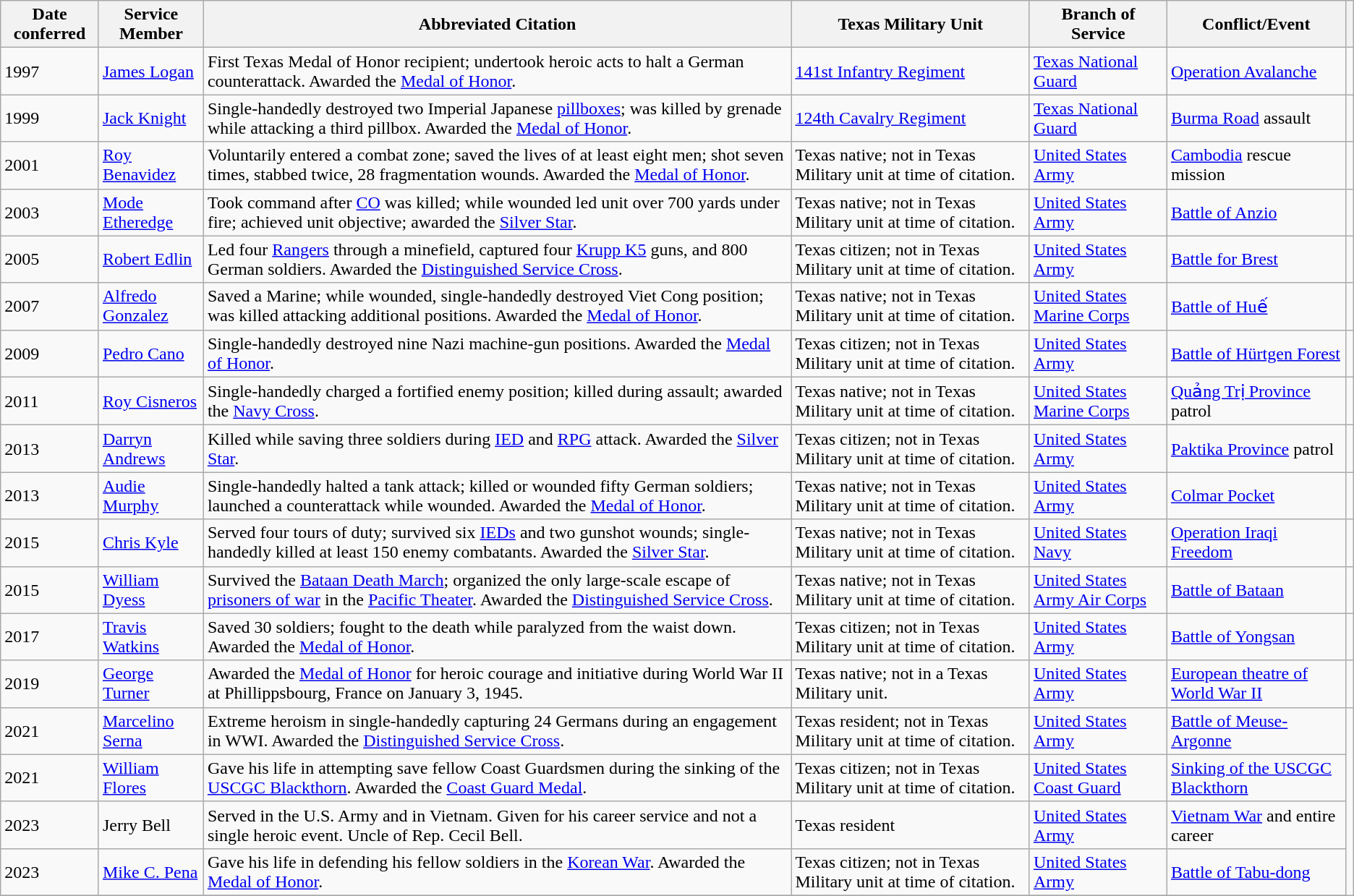<table class="wikitable">
<tr>
<th scope="col">Date conferred</th>
<th scope="col">Service Member</th>
<th scope="col">Abbreviated Citation</th>
<th scope="col">Texas Military Unit</th>
<th scope="col">Branch of Service</th>
<th scope="col">Conflict/Event</th>
<th scope="col"></th>
</tr>
<tr>
<td>1997</td>
<td><a href='#'>James Logan</a></td>
<td>First Texas Medal of Honor recipient; undertook heroic acts to halt a German counterattack. Awarded the <a href='#'>Medal of Honor</a>.</td>
<td><a href='#'>141st Infantry Regiment</a></td>
<td><a href='#'>Texas National Guard</a></td>
<td><a href='#'>Operation Avalanche</a></td>
<td></td>
</tr>
<tr>
<td>1999</td>
<td><a href='#'>Jack Knight</a></td>
<td>Single-handedly destroyed two Imperial Japanese <a href='#'>pillboxes</a>; was killed by grenade while attacking a third pillbox. Awarded the <a href='#'>Medal of Honor</a>.</td>
<td><a href='#'>124th Cavalry Regiment</a></td>
<td><a href='#'>Texas National Guard</a></td>
<td><a href='#'>Burma Road</a> assault</td>
<td></td>
</tr>
<tr>
<td>2001</td>
<td><a href='#'>Roy Benavidez</a></td>
<td>Voluntarily entered a combat zone; saved the lives of at least eight men; shot seven times, stabbed twice, 28 fragmentation wounds. Awarded the <a href='#'>Medal of Honor</a>.</td>
<td>Texas native; not in Texas Military unit at time of citation.</td>
<td><a href='#'>United States Army</a></td>
<td><a href='#'>Cambodia</a> rescue mission</td>
<td></td>
</tr>
<tr>
<td>2003</td>
<td><a href='#'>Mode Etheredge</a></td>
<td>Took command after <a href='#'>CO</a> was killed; while wounded led unit over 700 yards under fire; achieved unit objective; awarded the <a href='#'>Silver Star</a>.</td>
<td>Texas native; not in Texas Military unit at time of citation.</td>
<td><a href='#'>United States Army</a></td>
<td><a href='#'>Battle of Anzio</a></td>
<td></td>
</tr>
<tr>
<td>2005</td>
<td><a href='#'>Robert Edlin</a></td>
<td>Led four <a href='#'>Rangers</a> through a minefield, captured four <a href='#'>Krupp K5</a> guns, and 800 German soldiers. Awarded the <a href='#'>Distinguished Service Cross</a>.</td>
<td>Texas citizen; not in Texas Military unit at time of citation.</td>
<td><a href='#'>United States Army</a></td>
<td><a href='#'>Battle for Brest</a></td>
<td></td>
</tr>
<tr>
<td>2007</td>
<td><a href='#'>Alfredo Gonzalez</a></td>
<td>Saved a Marine; while wounded, single-handedly destroyed Viet Cong position; was killed attacking additional positions. Awarded the <a href='#'>Medal of Honor</a>.</td>
<td>Texas native; not in Texas Military unit at time of citation.</td>
<td><a href='#'>United States Marine Corps</a></td>
<td><a href='#'>Battle of Huế</a></td>
<td></td>
</tr>
<tr>
<td>2009</td>
<td><a href='#'>Pedro Cano</a></td>
<td>Single-handedly destroyed nine Nazi machine-gun positions. Awarded the <a href='#'>Medal of Honor</a>.</td>
<td>Texas citizen; not in Texas Military unit at time of citation.</td>
<td><a href='#'>United States Army</a></td>
<td><a href='#'>Battle of Hürtgen Forest</a></td>
<td></td>
</tr>
<tr>
<td>2011</td>
<td><a href='#'>Roy Cisneros</a></td>
<td>Single-handedly charged a fortified enemy position; killed during assault; awarded the <a href='#'>Navy Cross</a>.</td>
<td>Texas native; not in Texas Military unit at time of citation.</td>
<td><a href='#'>United States Marine Corps</a></td>
<td><a href='#'>Quảng Trị Province</a> patrol</td>
<td></td>
</tr>
<tr>
<td>2013</td>
<td><a href='#'>Darryn Andrews</a></td>
<td>Killed while saving three soldiers during <a href='#'>IED</a> and <a href='#'>RPG</a> attack. Awarded the <a href='#'>Silver Star</a>.</td>
<td>Texas citizen; not in Texas Military unit at time of citation.</td>
<td><a href='#'>United States Army</a></td>
<td><a href='#'>Paktika Province</a> patrol</td>
<td></td>
</tr>
<tr>
<td>2013</td>
<td><a href='#'>Audie Murphy</a></td>
<td>Single-handedly halted a tank attack; killed or wounded fifty German soldiers; launched a counterattack while wounded. Awarded the <a href='#'>Medal of Honor</a>.</td>
<td>Texas native; not in Texas Military unit at time of citation.</td>
<td><a href='#'>United States Army</a></td>
<td><a href='#'>Colmar Pocket</a></td>
<td></td>
</tr>
<tr>
<td>2015</td>
<td><a href='#'>Chris Kyle</a></td>
<td>Served four tours of duty; survived six <a href='#'>IEDs</a> and two gunshot wounds; single-handedly killed at least 150 enemy combatants. Awarded the <a href='#'>Silver Star</a>.</td>
<td>Texas native; not in Texas Military unit at time of citation.</td>
<td><a href='#'>United States Navy</a></td>
<td><a href='#'>Operation Iraqi Freedom</a></td>
<td></td>
</tr>
<tr>
<td>2015</td>
<td><a href='#'>William Dyess</a></td>
<td>Survived the <a href='#'>Bataan Death March</a>; organized the only large-scale escape of <a href='#'>prisoners of war</a> in the <a href='#'>Pacific Theater</a>. Awarded the <a href='#'>Distinguished Service Cross</a>.</td>
<td>Texas native; not in Texas Military unit at time of citation.</td>
<td><a href='#'>United States Army Air Corps</a></td>
<td><a href='#'>Battle of Bataan</a></td>
<td></td>
</tr>
<tr>
<td>2017</td>
<td><a href='#'>Travis Watkins</a></td>
<td>Saved 30 soldiers; fought to the death while paralyzed from the waist down. Awarded the <a href='#'>Medal of Honor</a>.</td>
<td>Texas citizen; not in Texas Military unit at time of citation.</td>
<td><a href='#'>United States Army</a></td>
<td><a href='#'>Battle of Yongsan</a></td>
<td></td>
</tr>
<tr>
<td>2019</td>
<td><a href='#'>George Turner</a></td>
<td>Awarded the <a href='#'>Medal of Honor</a> for heroic courage and initiative during World War II at Phillippsbourg, France on January 3, 1945.</td>
<td>Texas native; not in a Texas Military unit.</td>
<td><a href='#'>United States Army</a></td>
<td><a href='#'>European theatre of World War II</a></td>
<td></td>
</tr>
<tr>
<td>2021</td>
<td><a href='#'>Marcelino Serna</a></td>
<td>Extreme heroism in single-handedly capturing 24 Germans during an engagement in WWI. Awarded the <a href='#'>Distinguished Service Cross</a>.</td>
<td>Texas resident; not in Texas Military unit at time of citation.</td>
<td><a href='#'>United States Army</a></td>
<td><a href='#'>Battle of Meuse-Argonne</a></td>
</tr>
<tr>
<td>2021</td>
<td><a href='#'>William Flores</a></td>
<td>Gave his life in attempting save fellow Coast Guardsmen during the sinking of the <a href='#'>USCGC Blackthorn</a>. Awarded the <a href='#'>Coast Guard Medal</a>.</td>
<td>Texas citizen; not in Texas Military unit at time of citation.</td>
<td><a href='#'>United States Coast Guard</a></td>
<td><a href='#'>Sinking of the USCGC Blackthorn</a></td>
</tr>
<tr>
<td>2023</td>
<td>Jerry Bell</td>
<td>Served in the U.S. Army and in Vietnam. Given for his career service and not a single heroic event. Uncle of Rep. Cecil Bell.</td>
<td>Texas resident</td>
<td><a href='#'>United States Army</a></td>
<td><a href='#'>Vietnam War</a> and entire career</td>
</tr>
<tr>
<td>2023</td>
<td><a href='#'>Mike C. Pena</a></td>
<td>Gave his life in defending his fellow soldiers in the <a href='#'>Korean War</a>. Awarded the <a href='#'>Medal of Honor</a>.</td>
<td>Texas citizen; not in Texas Military unit at time of citation.</td>
<td><a href='#'>United States Army</a></td>
<td><a href='#'>Battle of Tabu-dong</a></td>
</tr>
<tr>
</tr>
</table>
